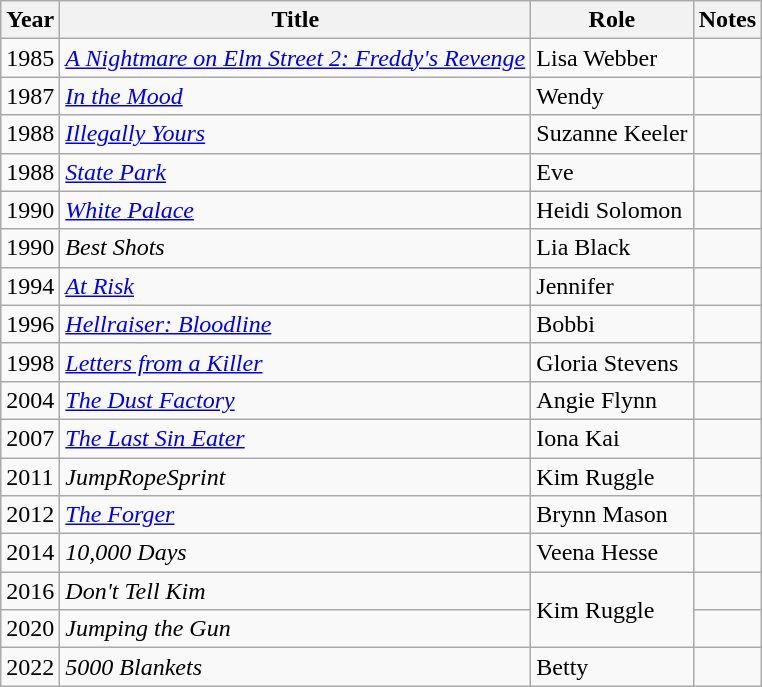<table class="wikitable sortable">
<tr>
<th>Year</th>
<th>Title</th>
<th>Role</th>
<th>Notes</th>
</tr>
<tr>
<td>1985</td>
<td><em><a href='#'>A Nightmare on Elm Street 2: Freddy's Revenge</a></em></td>
<td>Lisa Webber</td>
<td></td>
</tr>
<tr>
<td>1987</td>
<td><a href='#'><em>In the Mood</em></a></td>
<td>Wendy</td>
<td></td>
</tr>
<tr>
<td>1988</td>
<td><em><a href='#'>Illegally Yours</a></em></td>
<td>Suzanne Keeler</td>
<td></td>
</tr>
<tr>
<td>1988</td>
<td><em><a href='#'>State Park</a></em></td>
<td>Eve</td>
<td></td>
</tr>
<tr>
<td>1990</td>
<td><a href='#'><em>White Palace</em></a></td>
<td>Heidi Solomon</td>
<td></td>
</tr>
<tr>
<td>1990</td>
<td><em>Best Shots</em></td>
<td>Lia Black</td>
<td></td>
</tr>
<tr>
<td>1994</td>
<td><em><a href='#'>At Risk</a></em></td>
<td>Jennifer</td>
<td></td>
</tr>
<tr>
<td>1996</td>
<td><em><a href='#'>Hellraiser: Bloodline</a></em></td>
<td>Bobbi</td>
<td></td>
</tr>
<tr>
<td>1998</td>
<td><em><a href='#'>Letters from a Killer</a></em></td>
<td>Gloria Stevens</td>
<td></td>
</tr>
<tr>
<td>2004</td>
<td><em><a href='#'>The Dust Factory</a></em></td>
<td>Angie Flynn</td>
<td></td>
</tr>
<tr>
<td>2007</td>
<td><a href='#'><em>The Last Sin Eater</em></a></td>
<td>Iona Kai</td>
<td></td>
</tr>
<tr>
<td>2011</td>
<td><em>JumpRopeSprint</em></td>
<td>Kim Ruggle</td>
<td></td>
</tr>
<tr>
<td>2012</td>
<td><a href='#'><em>The Forger</em></a></td>
<td>Brynn Mason</td>
<td></td>
</tr>
<tr>
<td>2014</td>
<td><em>10,000 Days</em></td>
<td>Veena Hesse</td>
<td></td>
</tr>
<tr>
<td>2016</td>
<td><em>Don't Tell Kim</em></td>
<td rowspan="2">Kim Ruggle</td>
<td></td>
</tr>
<tr>
<td>2020</td>
<td><em>Jumping the Gun</em></td>
<td></td>
</tr>
<tr>
<td>2022</td>
<td><em>5000 Blankets</em></td>
<td>Betty</td>
<td></td>
</tr>
</table>
